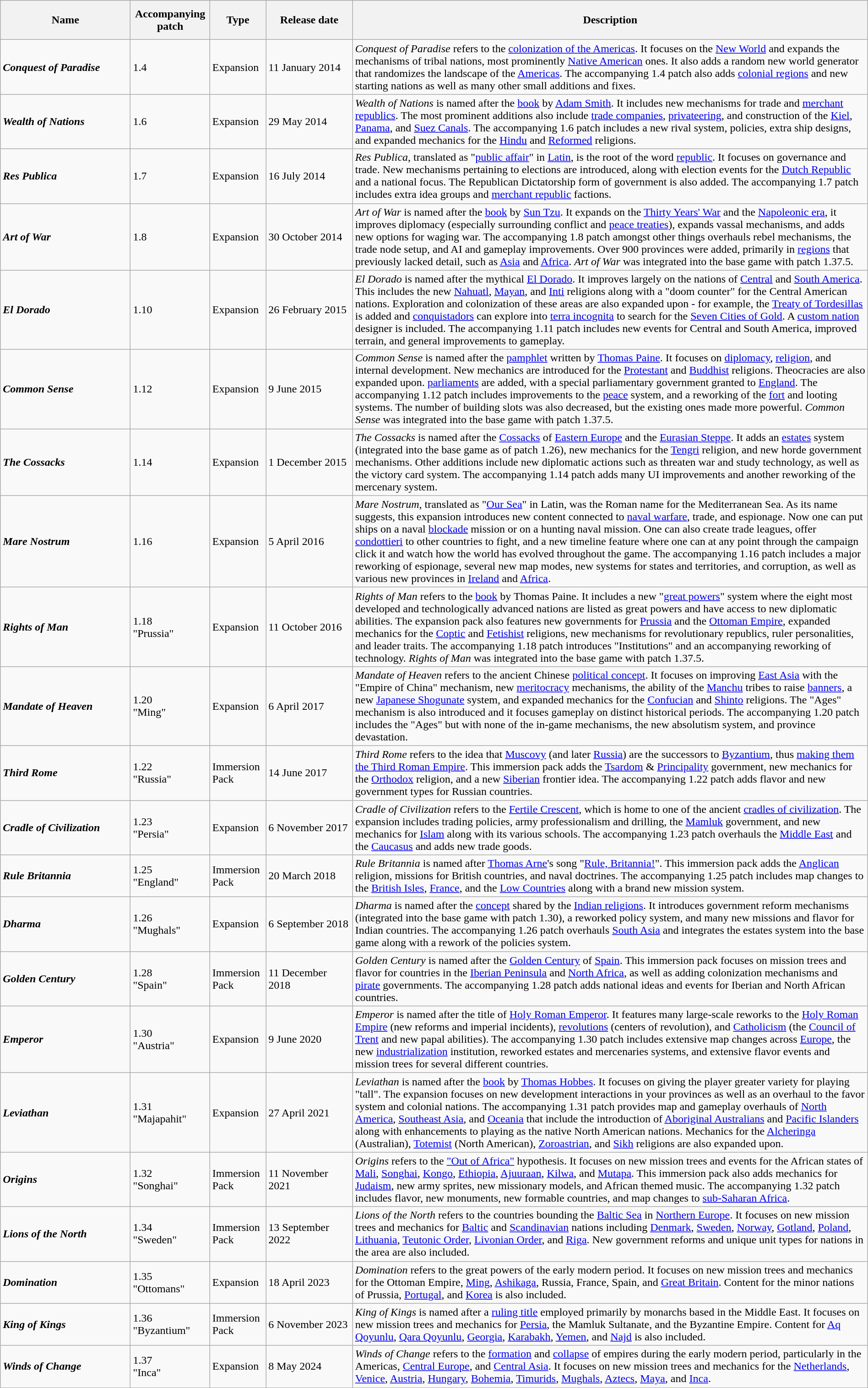<table class="wikitable mw-collapsible mw-collapsed" style="width: 100%;">
<tr>
<th style="width: 15%;height:50px;">Name</th>
<th>Accompanying patch</th>
<th>Type</th>
<th style="width: 10%;">Release date</th>
<th>Description</th>
</tr>
<tr>
<td><strong><em>Conquest of Paradise</em></strong></td>
<td>1.4</td>
<td>Expansion</td>
<td>11 January 2014</td>
<td><em>Conquest of Paradise</em> refers to the <a href='#'>colonization of the Americas</a>. It focuses on the <a href='#'>New World</a> and expands the mechanisms of tribal nations, most prominently <a href='#'>Native American</a> ones. It also adds a random new world generator that randomizes the landscape of the <a href='#'>Americas</a>. The accompanying 1.4 patch also adds <a href='#'>colonial regions</a> and new starting nations as well as many other small additions and fixes.</td>
</tr>
<tr>
<td><strong><em>Wealth of Nations</em></strong></td>
<td>1.6</td>
<td>Expansion</td>
<td>29 May 2014</td>
<td><em>Wealth of Nations</em> is named after the <a href='#'>book</a> by <a href='#'>Adam Smith</a>. It includes new mechanisms for trade and <a href='#'>merchant republics</a>. The most prominent additions also include <a href='#'>trade companies</a>, <a href='#'>privateering</a>, and construction of the <a href='#'>Kiel</a>, <a href='#'>Panama</a>, and <a href='#'>Suez Canals</a>. The accompanying 1.6 patch includes a new rival system, policies, extra ship designs, and expanded mechanics for the <a href='#'>Hindu</a> and <a href='#'>Reformed</a> religions.</td>
</tr>
<tr>
<td><strong><em>Res Publica</em></strong></td>
<td>1.7</td>
<td>Expansion</td>
<td>16 July 2014</td>
<td><em>Res Publica</em>, translated as "<a href='#'>public affair</a>" in <a href='#'>Latin</a>, is the root of the word <a href='#'>republic</a>. It focuses on governance and trade. New mechanisms pertaining to elections are introduced, along with election events for the <a href='#'>Dutch Republic</a> and a national focus. The Republican Dictatorship form of government is also added. The accompanying 1.7 patch includes extra idea groups and <a href='#'>merchant republic</a> factions.</td>
</tr>
<tr>
<td><strong><em>Art of War</em></strong></td>
<td>1.8</td>
<td>Expansion</td>
<td>30 October 2014</td>
<td><em>Art of War</em> is named after the <a href='#'>book</a> by <a href='#'>Sun Tzu</a>. It expands on the <a href='#'>Thirty Years' War</a> and the <a href='#'>Napoleonic era</a>, it improves diplomacy (especially surrounding conflict and <a href='#'>peace treaties</a>), expands vassal mechanisms, and adds new options for waging war. The accompanying 1.8 patch amongst other things overhauls rebel mechanisms, the trade node setup, and AI and gameplay improvements. Over 900 provinces were added, primarily in <a href='#'>regions</a> that previously lacked detail, such as <a href='#'>Asia</a> and <a href='#'>Africa</a>. <em>Art of War</em> was integrated into the base game with patch 1.37.5.</td>
</tr>
<tr>
<td><strong><em>El Dorado</em></strong></td>
<td>1.10</td>
<td>Expansion</td>
<td>26 February 2015</td>
<td><em>El Dorado</em> is named after the mythical <a href='#'>El Dorado</a>. It improves largely on the nations of <a href='#'>Central</a> and <a href='#'>South America</a>. This includes the new <a href='#'>Nahuatl</a>, <a href='#'>Mayan</a>, and <a href='#'>Inti</a> religions along with a "doom counter" for the Central American nations. Exploration and colonization of these areas are also expanded upon - for example, the <a href='#'>Treaty of Tordesillas</a> is added and <a href='#'>conquistadors</a> can explore into <a href='#'>terra incognita</a> to search for the <a href='#'>Seven Cities of Gold</a>. A <a href='#'>custom nation</a> designer is included. The accompanying 1.11 patch includes new events for Central and South America, improved terrain, and general improvements to gameplay.</td>
</tr>
<tr>
<td><strong><em>Common Sense</em></strong></td>
<td>1.12</td>
<td>Expansion</td>
<td>9 June 2015</td>
<td><em>Common Sense</em> is named after the <a href='#'>pamphlet</a> written by <a href='#'>Thomas Paine</a>. It focuses on <a href='#'>diplomacy</a>, <a href='#'>religion</a>, and internal development. New mechanics are introduced for the <a href='#'>Protestant</a> and <a href='#'>Buddhist</a> religions. Theocracies are also expanded upon. <a href='#'>parliaments</a> are added, with a special parliamentary government granted to <a href='#'>England</a>. The accompanying 1.12 patch includes improvements to the <a href='#'>peace</a> system, and a reworking of the <a href='#'>fort</a> and looting systems. The number of building slots was also decreased, but the existing ones made more powerful. <em>Common Sense</em> was integrated into the base game with patch 1.37.5.</td>
</tr>
<tr>
<td><strong><em>The Cossacks</em></strong></td>
<td>1.14</td>
<td>Expansion</td>
<td>1 December 2015</td>
<td><em>The Cossacks</em> is named after the <a href='#'>Cossacks</a> of <a href='#'>Eastern Europe</a> and the <a href='#'>Eurasian Steppe</a>. It adds an <a href='#'>estates</a> system (integrated into the base game as of patch 1.26), new mechanics for the <a href='#'>Tengri</a> religion, and new horde government mechanisms. Other additions include new diplomatic actions such as threaten war and study technology, as well as the victory card system. The accompanying 1.14 patch adds many UI improvements and another reworking of the mercenary system.</td>
</tr>
<tr>
<td><strong><em>Mare Nostrum</em></strong></td>
<td>1.16</td>
<td>Expansion</td>
<td>5 April 2016</td>
<td><em>Mare Nostrum</em>, translated as "<a href='#'>Our Sea</a>" in Latin, was the Roman name for the Mediterranean Sea. As its name suggests, this expansion introduces new content connected to <a href='#'>naval warfare</a>, trade, and espionage. Now one can put ships on a naval <a href='#'>blockade</a> mission or on a hunting naval mission. One can also create trade leagues, offer <a href='#'>condottieri</a> to other countries to fight, and a new timeline feature where one can at any point through the campaign click it and watch how the world has evolved throughout the game. The accompanying 1.16 patch includes a major reworking of espionage, several new map modes, new systems for states and territories, and corruption, as well as various new provinces in <a href='#'>Ireland</a> and <a href='#'>Africa</a>.</td>
</tr>
<tr>
<td><strong><em>Rights of Man</em></strong></td>
<td>1.18<br>"Prussia"</td>
<td>Expansion</td>
<td>11 October 2016</td>
<td><em>Rights of Man</em> refers to the <a href='#'>book</a> by Thomas Paine. It includes a new "<a href='#'>great powers</a>" system where the eight most developed and technologically advanced nations are listed as great powers and have access to new diplomatic abilities. The expansion pack also features new governments for <a href='#'>Prussia</a> and the <a href='#'>Ottoman Empire</a>, expanded mechanics for the <a href='#'>Coptic</a> and <a href='#'>Fetishist</a> religions, new mechanisms for revolutionary republics, ruler personalities, and leader traits. The accompanying 1.18 patch introduces "Institutions" and an accompanying reworking of technology. <em>Rights of Man</em> was integrated into the base game with patch 1.37.5.</td>
</tr>
<tr>
<td><strong><em>Mandate of Heaven</em></strong></td>
<td>1.20<br>"Ming"</td>
<td>Expansion</td>
<td>6 April 2017</td>
<td><em>Mandate of Heaven</em> refers to the ancient Chinese <a href='#'>political concept</a>. It focuses on improving <a href='#'>East Asia</a> with the "Empire of China" mechanism, new <a href='#'>meritocracy</a> mechanisms, the ability of the <a href='#'>Manchu</a> tribes to raise <a href='#'>banners</a>, a new <a href='#'>Japanese Shogunate</a> system, and expanded mechanics for the <a href='#'>Confucian</a> and <a href='#'>Shinto</a> religions. The "Ages" mechanism is also introduced and it focuses gameplay on distinct historical periods. The accompanying 1.20 patch includes the "Ages" but with none of the in-game mechanisms, the new absolutism system, and province devastation.</td>
</tr>
<tr>
<td><strong><em>Third Rome</em></strong></td>
<td>1.22<br>"Russia"</td>
<td>Immersion Pack</td>
<td>14 June 2017</td>
<td><em>Third Rome</em> refers to the idea that <a href='#'>Muscovy</a> (and later <a href='#'>Russia</a>) are the successors to <a href='#'>Byzantium</a>, thus <a href='#'>making them the Third Roman Empire</a>. This immersion pack adds the <a href='#'>Tsardom</a> & <a href='#'>Principality</a> government, new mechanics for the <a href='#'>Orthodox</a> religion, and a new <a href='#'>Siberian</a> frontier idea. The accompanying 1.22 patch adds flavor and new government types for Russian countries.</td>
</tr>
<tr>
<td><strong><em>Cradle of Civilization</em></strong></td>
<td>1.23<br>"Persia"</td>
<td>Expansion</td>
<td>6 November 2017</td>
<td><em>Cradle of Civilization</em> refers to the <a href='#'>Fertile Crescent</a>, which is home to one of the ancient <a href='#'>cradles of civilization</a>. The expansion includes trading policies, army professionalism and drilling, the <a href='#'>Mamluk</a> government, and new mechanics for <a href='#'>Islam</a> along with its various schools. The accompanying 1.23 patch overhauls the <a href='#'>Middle East</a> and the <a href='#'>Caucasus</a> and adds new trade goods.</td>
</tr>
<tr>
<td><strong><em>Rule Britannia</em></strong></td>
<td>1.25<br>"England"</td>
<td>Immersion Pack</td>
<td>20 March 2018</td>
<td><em>Rule Britannia</em> is named after <a href='#'>Thomas Arne</a>'s song "<a href='#'>Rule, Britannia!</a>". This immersion pack adds the <a href='#'>Anglican</a> religion, missions for British countries, and naval doctrines. The accompanying 1.25 patch includes map changes to the <a href='#'>British Isles</a>, <a href='#'>France</a>, and the <a href='#'>Low Countries</a> along with a brand new mission system.</td>
</tr>
<tr>
<td><strong><em>Dharma</em></strong></td>
<td>1.26<br>"Mughals"</td>
<td>Expansion</td>
<td>6 September 2018</td>
<td><em>Dharma</em> is named after the <a href='#'>concept</a> shared by the <a href='#'>Indian religions</a>. It introduces government reform mechanisms (integrated into the base game with patch 1.30), a reworked policy system, and many new missions and flavor for Indian countries. The accompanying 1.26 patch overhauls <a href='#'>South Asia</a> and integrates the estates system into the base game along with a rework of the policies system.</td>
</tr>
<tr>
<td><strong><em>Golden Century</em></strong></td>
<td>1.28<br>"Spain"</td>
<td>Immersion Pack</td>
<td>11 December 2018</td>
<td><em>Golden Century</em> is named after the <a href='#'>Golden Century</a> of <a href='#'>Spain</a>. This immersion pack focuses on mission trees and flavor for countries in the <a href='#'>Iberian Peninsula</a> and <a href='#'>North Africa</a>, as well as adding colonization mechanisms and <a href='#'>pirate</a> governments. The accompanying 1.28 patch adds national ideas and events for Iberian and North African countries.</td>
</tr>
<tr>
<td><strong><em>Emperor</em></strong></td>
<td>1.30<br>"Austria"</td>
<td>Expansion</td>
<td>9 June 2020</td>
<td><em>Emperor</em> is named after the title of <a href='#'>Holy Roman Emperor</a>. It features many large-scale reworks to the <a href='#'>Holy Roman Empire</a> (new reforms and imperial incidents), <a href='#'>revolutions</a> (centers of revolution), and <a href='#'>Catholicism</a> (the <a href='#'>Council of Trent</a> and new papal abilities). The accompanying 1.30 patch includes extensive map changes across <a href='#'>Europe</a>, the new <a href='#'>industrialization</a> institution, reworked estates and mercenaries systems, and extensive flavor events and mission trees for several different countries.</td>
</tr>
<tr>
<td><strong><em>Leviathan</em></strong></td>
<td>1.31<br>"Majapahit"</td>
<td>Expansion</td>
<td>27 April 2021</td>
<td><em>Leviathan</em> is named after the <a href='#'>book</a> by <a href='#'>Thomas Hobbes</a>. It focuses on giving the player greater variety for playing "tall". The expansion focuses on new development interactions in your provinces as well as an overhaul to the favor system and colonial nations. The accompanying 1.31 patch provides map and gameplay overhauls of <a href='#'>North America</a>, <a href='#'>Southeast Asia</a>, and <a href='#'>Oceania</a> that include the introduction of <a href='#'>Aboriginal Australians</a> and <a href='#'>Pacific Islanders</a> along with enhancements to playing as the native North American nations. Mechanics for the <a href='#'>Alcheringa</a> (Australian), <a href='#'>Totemist</a> (North American), <a href='#'>Zoroastrian</a>, and <a href='#'>Sikh</a> religions are also expanded upon.</td>
</tr>
<tr>
<td><strong><em>Origins</em></strong></td>
<td>1.32<br>"Songhai"</td>
<td>Immersion Pack</td>
<td>11 November 2021</td>
<td><em>Origins</em> refers to the <a href='#'>"Out of Africa"</a> hypothesis. It focuses on new mission trees and events for the African states of <a href='#'>Mali</a>, <a href='#'>Songhai</a>, <a href='#'>Kongo</a>, <a href='#'>Ethiopia</a>, <a href='#'>Ajuuraan</a>, <a href='#'>Kilwa</a>, and <a href='#'>Mutapa</a>. This immersion pack also adds mechanics for <a href='#'>Judaism</a>, new army sprites, new missionary models, and African themed music. The accompanying 1.32 patch includes flavor, new monuments, new formable countries, and map changes to <a href='#'>sub-Saharan Africa</a>.</td>
</tr>
<tr>
<td><strong><em>Lions of the North</em></strong></td>
<td>1.34<br>"Sweden"</td>
<td>Immersion Pack</td>
<td>13 September 2022</td>
<td><em>Lions of the North</em> refers to the countries bounding the <a href='#'>Baltic Sea</a> in <a href='#'>Northern Europe</a>. It focuses on new mission trees and mechanics for <a href='#'>Baltic</a> and <a href='#'>Scandinavian</a> nations including <a href='#'>Denmark</a>, <a href='#'>Sweden</a>, <a href='#'>Norway</a>, <a href='#'>Gotland</a>, <a href='#'>Poland</a>, <a href='#'>Lithuania</a>, <a href='#'>Teutonic Order</a>, <a href='#'>Livonian Order</a>, and <a href='#'>Riga</a>. New government reforms and unique unit types for nations in the area are also included.</td>
</tr>
<tr>
<td><strong><em>Domination</em></strong></td>
<td>1.35<br>"Ottomans"</td>
<td>Expansion</td>
<td>18 April 2023</td>
<td><em>Domination</em> refers to the great powers of the early modern period. It focuses on new mission trees and mechanics for the Ottoman Empire, <a href='#'>Ming</a>, <a href='#'>Ashikaga</a>, Russia, France, Spain, and <a href='#'>Great Britain</a>. Content for the minor nations of Prussia, <a href='#'>Portugal</a>, and <a href='#'>Korea</a> is also included.</td>
</tr>
<tr>
<td><strong><em>King of Kings</em></strong></td>
<td>1.36<br>"Byzantium"</td>
<td>Immersion Pack</td>
<td>6 November 2023</td>
<td><em>King of Kings</em> is named after a <a href='#'>ruling title</a> employed primarily by monarchs based in the Middle East. It focuses on new mission trees and mechanics for <a href='#'>Persia</a>, the Mamluk Sultanate, and the Byzantine Empire. Content for <a href='#'>Aq Qoyunlu</a>, <a href='#'>Qara Qoyunlu</a>, <a href='#'>Georgia</a>, <a href='#'>Karabakh</a>, <a href='#'>Yemen</a>, and <a href='#'>Najd</a> is also included.</td>
</tr>
<tr>
<td><strong><em>Winds of Change</em></strong></td>
<td>1.37<br>"Inca"</td>
<td>Expansion</td>
<td>8 May 2024</td>
<td><em>Winds of Change</em> refers to the <a href='#'>formation</a> and <a href='#'>collapse</a> of empires during the early modern period, particularly in the Americas, <a href='#'>Central Europe</a>, and <a href='#'>Central Asia</a>. It focuses on new mission trees and mechanics for the <a href='#'>Netherlands</a>, <a href='#'>Venice</a>, <a href='#'>Austria</a>, <a href='#'>Hungary</a>, <a href='#'>Bohemia</a>, <a href='#'>Timurids</a>, <a href='#'>Mughals</a>, <a href='#'>Aztecs</a>, <a href='#'>Maya</a>, and <a href='#'>Inca</a>.</td>
</tr>
</table>
